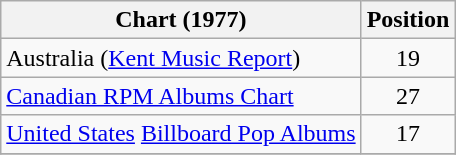<table class="wikitable sortable" style="text-align:center;">
<tr>
<th>Chart (1977)</th>
<th>Position</th>
</tr>
<tr>
<td align="left">Australia (<a href='#'>Kent Music Report</a>)</td>
<td style="text-align:center;">19</td>
</tr>
<tr>
<td align="left"><a href='#'>Canadian RPM Albums Chart</a></td>
<td>27</td>
</tr>
<tr>
<td align="left"><a href='#'>United States</a> <a href='#'>Billboard Pop Albums</a></td>
<td>17</td>
</tr>
<tr>
</tr>
</table>
